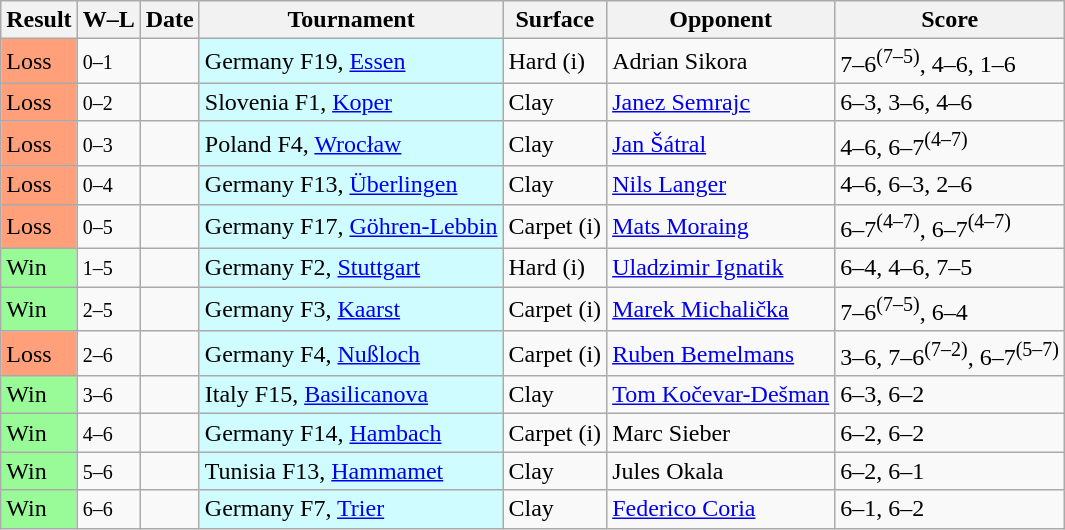<table class="sortable wikitable nowrap">
<tr>
<th>Result</th>
<th class="unsortable">W–L</th>
<th>Date</th>
<th>Tournament</th>
<th>Surface</th>
<th>Opponent</th>
<th class="unsortable">Score</th>
</tr>
<tr>
<td bgcolor=FFA07A>Loss</td>
<td><small>0–1</small></td>
<td></td>
<td style="background:#cffcff;">Germany F19, <a href='#'>Essen</a></td>
<td>Hard (i)</td>
<td> Adrian Sikora</td>
<td>7–6<sup>(7–5)</sup>, 4–6, 1–6</td>
</tr>
<tr>
<td bgcolor=FFA07A>Loss</td>
<td><small>0–2</small></td>
<td></td>
<td style="background:#cffcff;">Slovenia F1, <a href='#'>Koper</a></td>
<td>Clay</td>
<td> <a href='#'>Janez Semrajc</a></td>
<td>6–3, 3–6, 4–6</td>
</tr>
<tr>
<td bgcolor=FFA07A>Loss</td>
<td><small>0–3</small></td>
<td></td>
<td style="background:#cffcff;">Poland F4, <a href='#'>Wrocław</a></td>
<td>Clay</td>
<td> <a href='#'>Jan Šátral</a></td>
<td>4–6, 6–7<sup>(4–7)</sup></td>
</tr>
<tr>
<td bgcolor=FFA07A>Loss</td>
<td><small>0–4</small></td>
<td></td>
<td style="background:#cffcff;">Germany F13, <a href='#'>Überlingen</a></td>
<td>Clay</td>
<td> <a href='#'>Nils Langer</a></td>
<td>4–6, 6–3, 2–6</td>
</tr>
<tr>
<td bgcolor=FFA07A>Loss</td>
<td><small>0–5</small></td>
<td></td>
<td style="background:#cffcff;">Germany F17, <a href='#'>Göhren-Lebbin</a></td>
<td>Carpet (i)</td>
<td> <a href='#'>Mats Moraing</a></td>
<td>6–7<sup>(4–7)</sup>, 6–7<sup>(4–7)</sup></td>
</tr>
<tr>
<td bgcolor=98FB98>Win</td>
<td><small>1–5</small></td>
<td></td>
<td style="background:#cffcff;">Germany F2, <a href='#'>Stuttgart</a></td>
<td>Hard (i)</td>
<td> <a href='#'>Uladzimir Ignatik</a></td>
<td>6–4, 4–6, 7–5</td>
</tr>
<tr>
<td bgcolor=98FB98>Win</td>
<td><small>2–5</small></td>
<td></td>
<td style="background:#cffcff;">Germany F3, <a href='#'>Kaarst</a></td>
<td>Carpet (i)</td>
<td> <a href='#'>Marek Michalička</a></td>
<td>7–6<sup>(7–5)</sup>, 6–4</td>
</tr>
<tr>
<td bgcolor=FFA07A>Loss</td>
<td><small>2–6</small></td>
<td></td>
<td style="background:#cffcff;">Germany F4, <a href='#'>Nußloch</a></td>
<td>Carpet (i)</td>
<td> <a href='#'>Ruben Bemelmans</a></td>
<td>3–6, 7–6<sup>(7–2)</sup>, 6–7<sup>(5–7)</sup></td>
</tr>
<tr>
<td bgcolor=98FB98>Win</td>
<td><small>3–6</small></td>
<td></td>
<td style="background:#cffcff;">Italy F15, <a href='#'>Basilicanova</a></td>
<td>Clay</td>
<td> <a href='#'>Tom Kočevar-Dešman</a></td>
<td>6–3, 6–2</td>
</tr>
<tr>
<td bgcolor=98FB98>Win</td>
<td><small>4–6</small></td>
<td></td>
<td style="background:#cffcff;">Germany F14, <a href='#'>Hambach</a></td>
<td>Carpet (i)</td>
<td> Marc Sieber</td>
<td>6–2, 6–2</td>
</tr>
<tr>
<td bgcolor=98FB98>Win</td>
<td><small>5–6</small></td>
<td></td>
<td style="background:#cffcff;">Tunisia F13, <a href='#'>Hammamet</a></td>
<td>Clay</td>
<td> Jules Okala</td>
<td>6–2, 6–1</td>
</tr>
<tr>
<td bgcolor=98FB98>Win</td>
<td><small>6–6</small></td>
<td></td>
<td style="background:#cffcff;">Germany F7, <a href='#'>Trier</a></td>
<td>Clay</td>
<td> <a href='#'>Federico Coria</a></td>
<td>6–1, 6–2</td>
</tr>
</table>
